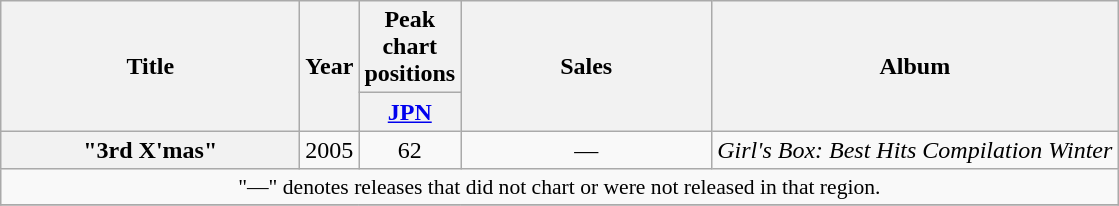<table class="wikitable plainrowheaders" style="text-align:center;">
<tr>
<th rowspan="2" style="width:12em;">Title</th>
<th rowspan="2">Year</th>
<th colspan="1">Peak chart positions</th>
<th rowspan="2" style="width:10em;">Sales</th>
<th rowspan="2">Album</th>
</tr>
<tr>
<th width="30"><a href='#'>JPN</a></th>
</tr>
<tr>
<th scope="row">"3rd X'mas"<br></th>
<td>2005</td>
<td>62</td>
<td>—</td>
<td><em>Girl's Box: Best Hits Compilation Winter</em></td>
</tr>
<tr>
<td colspan="5" style="font-size:90%;">"—" denotes releases that did not chart or were not released in that region.</td>
</tr>
<tr>
</tr>
</table>
